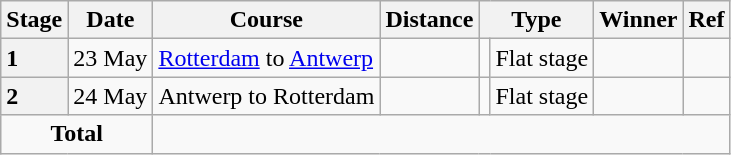<table class="wikitable">
<tr>
<th>Stage</th>
<th>Date</th>
<th>Course</th>
<th>Distance</th>
<th colspan="2">Type</th>
<th>Winner</th>
<th>Ref</th>
</tr>
<tr>
<th style="text-align:left">1</th>
<td align=right>23 May</td>
<td><a href='#'>Rotterdam</a> to <a href='#'>Antwerp</a></td>
<td style="text-align:center;"></td>
<td></td>
<td>Flat stage</td>
<td></td>
<td></td>
</tr>
<tr>
<th style="text-align:left">2</th>
<td align=right>24 May</td>
<td>Antwerp to Rotterdam</td>
<td style="text-align:center;"></td>
<td></td>
<td>Flat stage</td>
<td></td>
<td></td>
</tr>
<tr>
<td colspan="2" style="text-align:center;"><strong>Total</strong></td>
<td colspan="6" style="text-align:center;"></td>
</tr>
</table>
